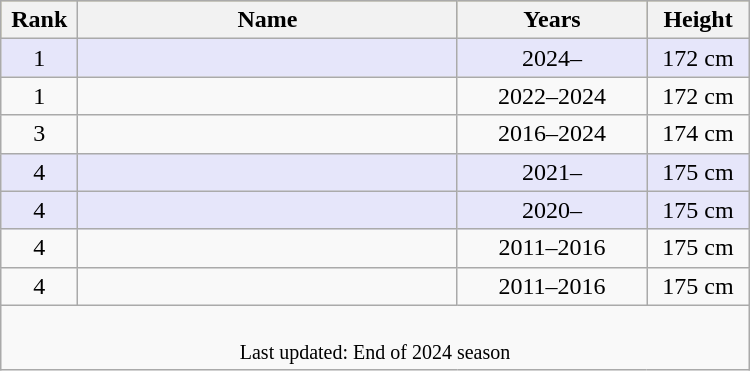<table class="wikitable sortable" style="width:500px; text-align: center">
<tr style="background:#bdb76b;">
<th width=5%>Rank</th>
<th width=40%>Name</th>
<th width=20%>Years</th>
<th width=10%>Height</th>
</tr>
<tr style="background:lavender;">
<td>1</td>
<td></td>
<td>2024–</td>
<td>172 cm</td>
</tr>
<tr>
<td>1</td>
<td></td>
<td>2022–2024</td>
<td>172 cm</td>
</tr>
<tr>
<td>3</td>
<td></td>
<td>2016–2024</td>
<td>174 cm</td>
</tr>
<tr style="background:lavender;">
<td>4</td>
<td></td>
<td>2021–</td>
<td>175 cm</td>
</tr>
<tr style="background:lavender;">
<td>4</td>
<td></td>
<td>2020–</td>
<td>175 cm</td>
</tr>
<tr>
<td>4</td>
<td></td>
<td>2011–2016</td>
<td>175 cm</td>
</tr>
<tr>
<td>4</td>
<td></td>
<td>2011–2016</td>
<td>175 cm</td>
</tr>
<tr class="sortbottom">
<td colspan=4><br><small>Last updated: End of 2024 season</small></td>
</tr>
</table>
